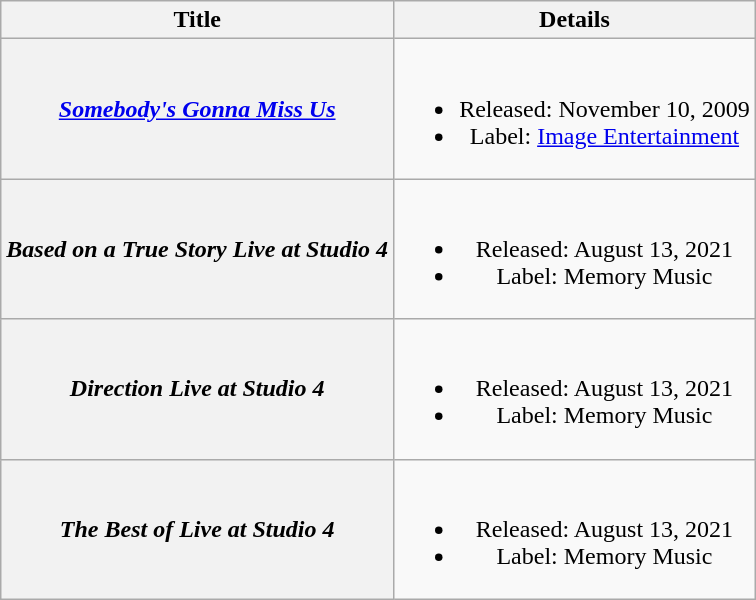<table class="wikitable plainrowheaders" style="text-align:center">
<tr>
<th scope="col">Title</th>
<th scope="col">Details</th>
</tr>
<tr>
<th scope="row"><em><a href='#'>Somebody's Gonna Miss Us</a></em></th>
<td><br><ul><li>Released: November 10, 2009</li><li>Label: <a href='#'>Image Entertainment</a></li></ul></td>
</tr>
<tr>
<th scope="row"><em>Based on a True Story Live at Studio 4</em></th>
<td><br><ul><li>Released: August 13, 2021</li><li>Label: Memory Music</li></ul></td>
</tr>
<tr>
<th scope="row"><em>Direction Live at Studio 4</em></th>
<td><br><ul><li>Released: August 13, 2021</li><li>Label: Memory Music</li></ul></td>
</tr>
<tr>
<th scope="row"><em>The Best of Live at Studio 4</em></th>
<td><br><ul><li>Released: August 13, 2021</li><li>Label: Memory Music</li></ul></td>
</tr>
</table>
